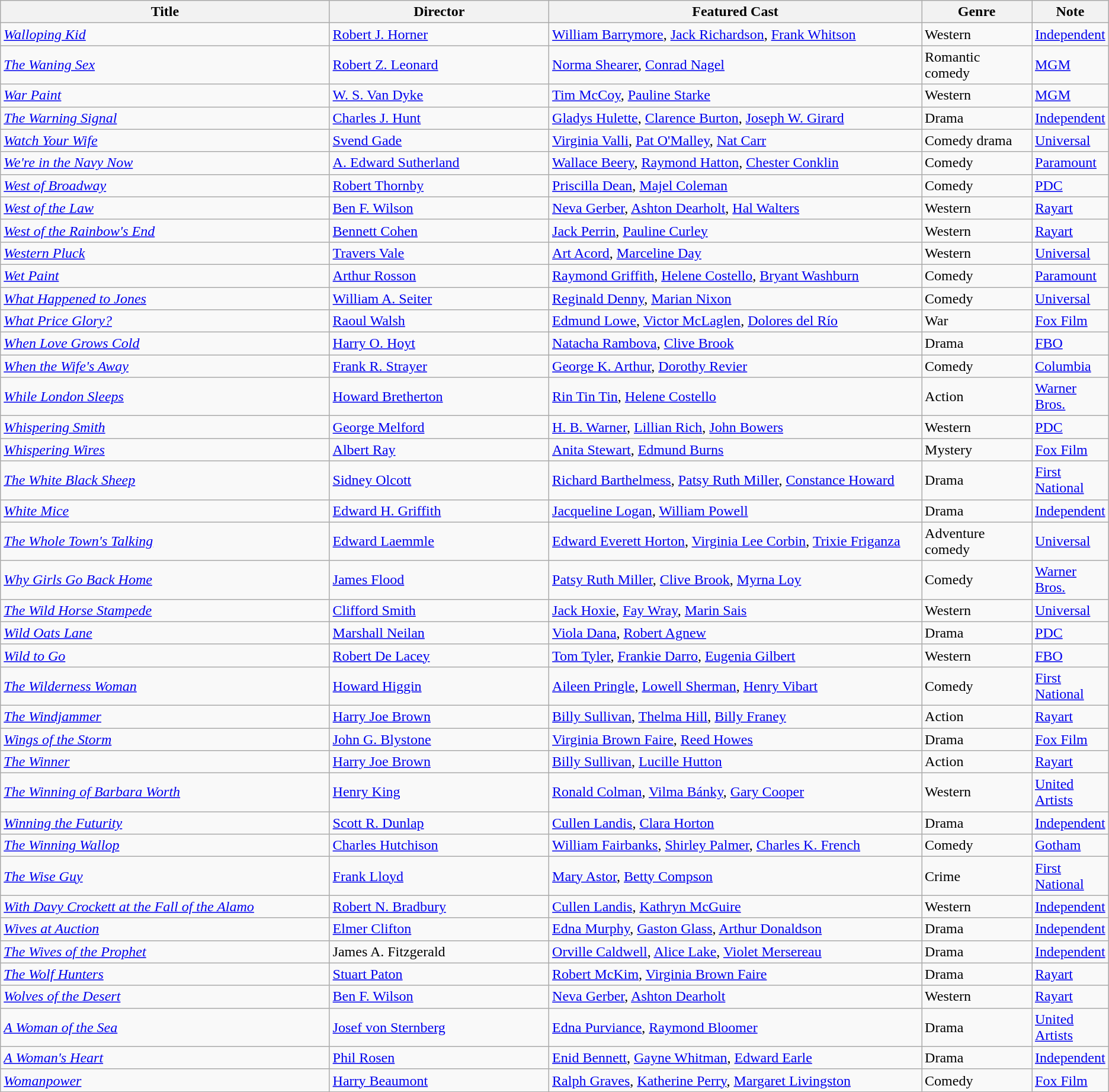<table class="wikitable">
<tr>
<th style="width:30%;">Title</th>
<th style="width:20%;">Director</th>
<th style="width:34%;">Featured Cast</th>
<th style="width:10%;">Genre</th>
<th style="width:10%;">Note</th>
</tr>
<tr>
<td><em><a href='#'>Walloping Kid</a></em></td>
<td><a href='#'>Robert J. Horner</a></td>
<td><a href='#'>William Barrymore</a>, <a href='#'>Jack Richardson</a>, <a href='#'>Frank Whitson</a></td>
<td>Western</td>
<td><a href='#'>Independent</a></td>
</tr>
<tr>
<td><em><a href='#'>The Waning Sex</a></em></td>
<td><a href='#'>Robert Z. Leonard</a></td>
<td><a href='#'>Norma Shearer</a>, <a href='#'>Conrad Nagel</a></td>
<td>Romantic comedy</td>
<td><a href='#'>MGM</a></td>
</tr>
<tr>
<td><em><a href='#'>War Paint</a></em></td>
<td><a href='#'>W. S. Van Dyke</a></td>
<td><a href='#'>Tim McCoy</a>, <a href='#'>Pauline Starke</a></td>
<td>Western</td>
<td><a href='#'>MGM</a></td>
</tr>
<tr>
<td><em><a href='#'>The Warning Signal</a></em></td>
<td><a href='#'>Charles J. Hunt</a></td>
<td><a href='#'>Gladys Hulette</a>, <a href='#'>Clarence Burton</a>, <a href='#'>Joseph W. Girard</a></td>
<td>Drama</td>
<td><a href='#'>Independent</a></td>
</tr>
<tr>
<td><em><a href='#'>Watch Your Wife</a></em></td>
<td><a href='#'>Svend Gade</a></td>
<td><a href='#'>Virginia Valli</a>, <a href='#'>Pat O'Malley</a>, <a href='#'>Nat Carr</a></td>
<td>Comedy drama</td>
<td><a href='#'>Universal</a></td>
</tr>
<tr>
<td><em><a href='#'>We're in the Navy Now</a></em></td>
<td><a href='#'>A. Edward Sutherland</a></td>
<td><a href='#'>Wallace Beery</a>, <a href='#'>Raymond Hatton</a>, <a href='#'>Chester Conklin</a></td>
<td>Comedy</td>
<td><a href='#'>Paramount</a></td>
</tr>
<tr>
<td><em><a href='#'>West of Broadway</a></em></td>
<td><a href='#'>Robert Thornby</a></td>
<td><a href='#'>Priscilla Dean</a>, <a href='#'>Majel Coleman</a></td>
<td>Comedy</td>
<td><a href='#'>PDC</a></td>
</tr>
<tr>
<td><em><a href='#'>West of the Law</a></em></td>
<td><a href='#'>Ben F. Wilson</a></td>
<td><a href='#'>Neva Gerber</a>, <a href='#'>Ashton Dearholt</a>, <a href='#'>Hal Walters</a></td>
<td>Western</td>
<td><a href='#'>Rayart</a></td>
</tr>
<tr>
<td><em><a href='#'>West of the Rainbow's End</a></em></td>
<td><a href='#'>Bennett Cohen</a></td>
<td><a href='#'>Jack Perrin</a>, <a href='#'>Pauline Curley</a></td>
<td>Western</td>
<td><a href='#'>Rayart</a></td>
</tr>
<tr>
<td><em><a href='#'>Western Pluck</a></em></td>
<td><a href='#'>Travers Vale</a></td>
<td><a href='#'>Art Acord</a>, <a href='#'>Marceline Day</a></td>
<td>Western</td>
<td><a href='#'>Universal</a></td>
</tr>
<tr>
<td><em><a href='#'>Wet Paint</a></em></td>
<td><a href='#'>Arthur Rosson</a></td>
<td><a href='#'>Raymond Griffith</a>, <a href='#'>Helene Costello</a>, <a href='#'>Bryant Washburn</a></td>
<td>Comedy</td>
<td><a href='#'>Paramount</a></td>
</tr>
<tr>
<td><em><a href='#'>What Happened to Jones</a></em></td>
<td><a href='#'>William A. Seiter</a></td>
<td><a href='#'>Reginald Denny</a>, <a href='#'>Marian Nixon</a></td>
<td>Comedy</td>
<td><a href='#'>Universal</a></td>
</tr>
<tr>
<td><em><a href='#'>What Price Glory?</a></em></td>
<td><a href='#'>Raoul Walsh</a></td>
<td><a href='#'>Edmund Lowe</a>, <a href='#'>Victor McLaglen</a>, <a href='#'>Dolores del Río</a></td>
<td>War</td>
<td><a href='#'>Fox Film</a></td>
</tr>
<tr>
<td><em><a href='#'>When Love Grows Cold</a></em></td>
<td><a href='#'>Harry O. Hoyt</a></td>
<td><a href='#'>Natacha Rambova</a>, <a href='#'>Clive Brook</a></td>
<td>Drama</td>
<td><a href='#'>FBO</a></td>
</tr>
<tr>
<td><em><a href='#'>When the Wife's Away</a></em></td>
<td><a href='#'>Frank R. Strayer</a></td>
<td><a href='#'>George K. Arthur</a>, <a href='#'>Dorothy Revier</a></td>
<td>Comedy</td>
<td><a href='#'>Columbia</a></td>
</tr>
<tr>
<td><em><a href='#'>While London Sleeps</a></em></td>
<td><a href='#'>Howard Bretherton</a></td>
<td><a href='#'>Rin Tin Tin</a>, <a href='#'>Helene Costello</a></td>
<td>Action</td>
<td><a href='#'>Warner Bros.</a></td>
</tr>
<tr>
<td><em><a href='#'>Whispering Smith</a></em></td>
<td><a href='#'>George Melford</a></td>
<td><a href='#'>H. B. Warner</a>, <a href='#'>Lillian Rich</a>, <a href='#'>John Bowers</a></td>
<td>Western</td>
<td><a href='#'>PDC</a></td>
</tr>
<tr>
<td><em><a href='#'>Whispering Wires</a></em></td>
<td><a href='#'>Albert Ray</a></td>
<td><a href='#'>Anita Stewart</a>, <a href='#'>Edmund Burns</a></td>
<td>Mystery</td>
<td><a href='#'>Fox Film</a></td>
</tr>
<tr>
<td><em><a href='#'>The White Black Sheep</a></em></td>
<td><a href='#'>Sidney Olcott</a></td>
<td><a href='#'>Richard Barthelmess</a>, <a href='#'>Patsy Ruth Miller</a>, <a href='#'>Constance Howard</a></td>
<td>Drama</td>
<td><a href='#'>First National</a></td>
</tr>
<tr>
<td><em><a href='#'>White Mice</a></em></td>
<td><a href='#'>Edward H. Griffith</a></td>
<td><a href='#'>Jacqueline Logan</a>, <a href='#'>William Powell</a></td>
<td>Drama</td>
<td><a href='#'>Independent</a></td>
</tr>
<tr>
<td><em><a href='#'>The Whole Town's Talking</a></em></td>
<td><a href='#'>Edward Laemmle</a></td>
<td><a href='#'>Edward Everett Horton</a>, <a href='#'>Virginia Lee Corbin</a>, <a href='#'>Trixie Friganza</a></td>
<td>Adventure comedy</td>
<td><a href='#'>Universal</a></td>
</tr>
<tr>
<td><em><a href='#'>Why Girls Go Back Home</a></em></td>
<td><a href='#'>James Flood</a></td>
<td><a href='#'>Patsy Ruth Miller</a>, <a href='#'>Clive Brook</a>, <a href='#'>Myrna Loy</a></td>
<td>Comedy</td>
<td><a href='#'>Warner Bros.</a></td>
</tr>
<tr>
<td><em><a href='#'>The Wild Horse Stampede</a></em></td>
<td><a href='#'>Clifford Smith</a></td>
<td><a href='#'>Jack Hoxie</a>, <a href='#'>Fay Wray</a>, <a href='#'>Marin Sais</a></td>
<td>Western</td>
<td><a href='#'>Universal</a></td>
</tr>
<tr>
<td><em><a href='#'>Wild Oats Lane</a></em></td>
<td><a href='#'>Marshall Neilan</a></td>
<td><a href='#'>Viola Dana</a>, <a href='#'>Robert Agnew</a></td>
<td>Drama</td>
<td><a href='#'>PDC</a></td>
</tr>
<tr>
<td><em><a href='#'>Wild to Go</a></em></td>
<td><a href='#'>Robert De Lacey</a></td>
<td><a href='#'>Tom Tyler</a>, <a href='#'>Frankie Darro</a>, <a href='#'>Eugenia Gilbert</a></td>
<td>Western</td>
<td><a href='#'>FBO</a></td>
</tr>
<tr>
<td><em><a href='#'>The Wilderness Woman</a></em></td>
<td><a href='#'>Howard Higgin</a></td>
<td><a href='#'>Aileen Pringle</a>, <a href='#'>Lowell Sherman</a>, <a href='#'>Henry Vibart</a></td>
<td>Comedy</td>
<td><a href='#'>First National</a></td>
</tr>
<tr>
<td><em><a href='#'>The Windjammer</a></em></td>
<td><a href='#'>Harry Joe Brown</a></td>
<td><a href='#'>Billy Sullivan</a>, <a href='#'>Thelma Hill</a>, <a href='#'>Billy Franey</a></td>
<td>Action</td>
<td><a href='#'>Rayart</a></td>
</tr>
<tr>
<td><em><a href='#'>Wings of the Storm</a></em></td>
<td><a href='#'>John G. Blystone</a></td>
<td><a href='#'>Virginia Brown Faire</a>, <a href='#'>Reed Howes</a></td>
<td>Drama</td>
<td><a href='#'>Fox Film</a></td>
</tr>
<tr>
<td><em><a href='#'>The Winner</a></em></td>
<td><a href='#'>Harry Joe Brown</a></td>
<td><a href='#'>Billy Sullivan</a>, <a href='#'>Lucille Hutton</a></td>
<td>Action</td>
<td><a href='#'>Rayart</a></td>
</tr>
<tr>
<td><em><a href='#'>The Winning of Barbara Worth</a></em></td>
<td><a href='#'>Henry King</a></td>
<td><a href='#'>Ronald Colman</a>, <a href='#'>Vilma Bánky</a>, <a href='#'>Gary Cooper</a></td>
<td>Western</td>
<td><a href='#'>United Artists</a></td>
</tr>
<tr>
<td><em><a href='#'>Winning the Futurity</a></em></td>
<td><a href='#'>Scott R. Dunlap</a></td>
<td><a href='#'>Cullen Landis</a>, <a href='#'>Clara Horton</a></td>
<td>Drama</td>
<td><a href='#'>Independent</a></td>
</tr>
<tr>
<td><em><a href='#'>The Winning Wallop</a></em></td>
<td><a href='#'>Charles Hutchison</a></td>
<td><a href='#'>William Fairbanks</a>, <a href='#'>Shirley Palmer</a>, <a href='#'>Charles K. French</a></td>
<td>Comedy</td>
<td><a href='#'>Gotham</a></td>
</tr>
<tr>
<td><em><a href='#'>The Wise Guy</a></em></td>
<td><a href='#'>Frank Lloyd</a></td>
<td><a href='#'>Mary Astor</a>, <a href='#'>Betty Compson</a></td>
<td>Crime</td>
<td><a href='#'>First National</a></td>
</tr>
<tr>
<td><em><a href='#'>With Davy Crockett at the Fall of the Alamo</a></em></td>
<td><a href='#'>Robert N. Bradbury</a></td>
<td><a href='#'>Cullen Landis</a>, <a href='#'>Kathryn McGuire</a></td>
<td>Western</td>
<td><a href='#'>Independent</a></td>
</tr>
<tr>
<td><em><a href='#'>Wives at Auction</a></em></td>
<td><a href='#'>Elmer Clifton</a></td>
<td><a href='#'>Edna Murphy</a>, <a href='#'>Gaston Glass</a>, <a href='#'>Arthur Donaldson</a></td>
<td>Drama</td>
<td><a href='#'>Independent</a></td>
</tr>
<tr>
<td><em><a href='#'>The Wives of the Prophet</a></em></td>
<td>James A. Fitzgerald</td>
<td><a href='#'>Orville Caldwell</a>, <a href='#'>Alice Lake</a>, <a href='#'>Violet Mersereau</a></td>
<td>Drama</td>
<td><a href='#'>Independent</a></td>
</tr>
<tr>
<td><em><a href='#'>The Wolf Hunters</a></em></td>
<td><a href='#'>Stuart Paton</a></td>
<td><a href='#'>Robert McKim</a>, <a href='#'>Virginia Brown Faire</a></td>
<td>Drama</td>
<td><a href='#'>Rayart</a></td>
</tr>
<tr>
<td><em><a href='#'>Wolves of the Desert</a></em></td>
<td><a href='#'>Ben F. Wilson</a></td>
<td><a href='#'>Neva Gerber</a>, <a href='#'>Ashton Dearholt</a></td>
<td>Western</td>
<td><a href='#'>Rayart</a></td>
</tr>
<tr>
<td><em><a href='#'>A Woman of the Sea</a></em></td>
<td><a href='#'>Josef von Sternberg</a></td>
<td><a href='#'>Edna Purviance</a>, <a href='#'>Raymond Bloomer</a></td>
<td>Drama</td>
<td><a href='#'>United Artists</a></td>
</tr>
<tr>
<td><em><a href='#'>A Woman's Heart</a></em></td>
<td><a href='#'>Phil Rosen</a></td>
<td><a href='#'>Enid Bennett</a>, <a href='#'>Gayne Whitman</a>, <a href='#'>Edward Earle</a></td>
<td>Drama</td>
<td><a href='#'>Independent</a></td>
</tr>
<tr>
<td><em><a href='#'>Womanpower</a></em></td>
<td><a href='#'>Harry Beaumont</a></td>
<td><a href='#'>Ralph Graves</a>, <a href='#'>Katherine Perry</a>, <a href='#'>Margaret Livingston</a></td>
<td>Comedy</td>
<td><a href='#'>Fox Film</a></td>
</tr>
<tr>
</tr>
</table>
